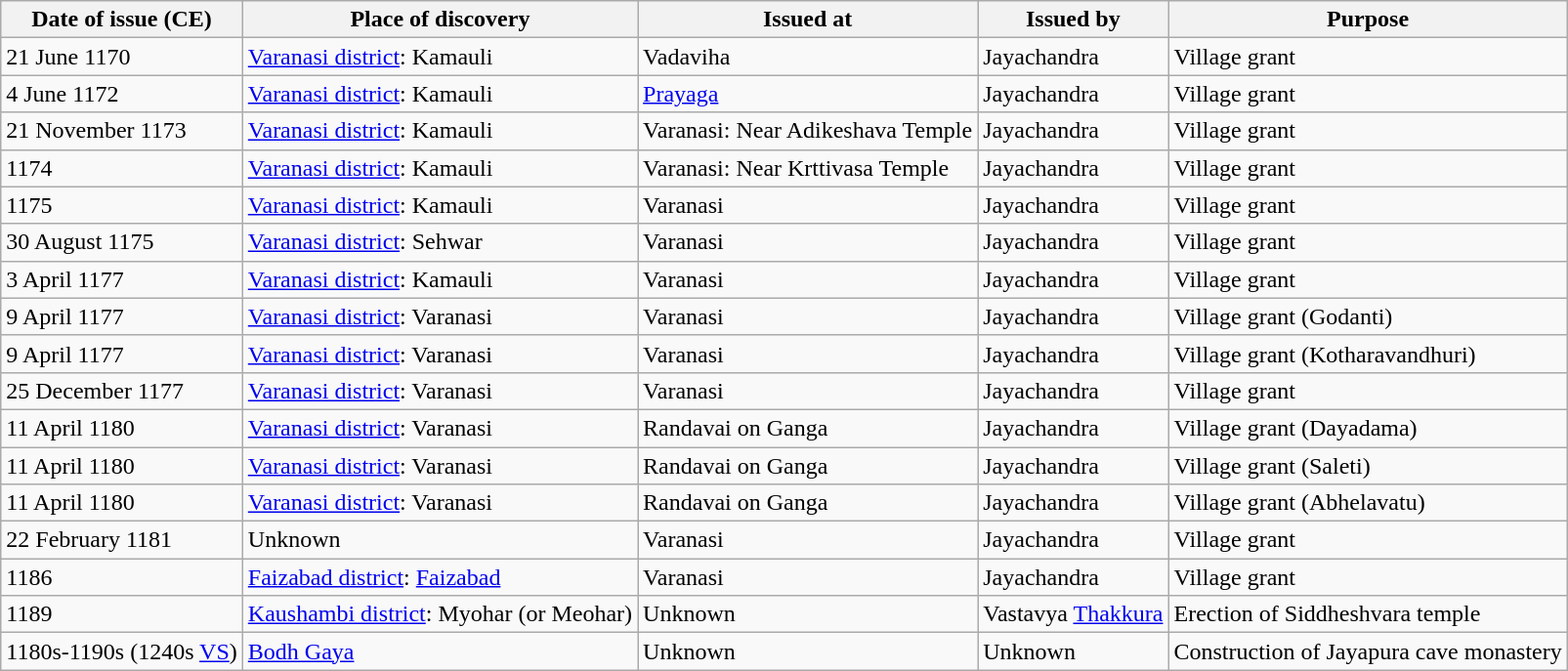<table class="wikitable sortable">
<tr>
<th>Date of issue (CE)</th>
<th>Place of discovery</th>
<th>Issued at</th>
<th>Issued by</th>
<th>Purpose</th>
</tr>
<tr>
<td>21 June 1170</td>
<td><a href='#'>Varanasi district</a>: Kamauli</td>
<td>Vadaviha</td>
<td>Jayachandra</td>
<td>Village grant</td>
</tr>
<tr>
<td>4 June 1172</td>
<td><a href='#'>Varanasi district</a>: Kamauli</td>
<td><a href='#'>Prayaga</a></td>
<td>Jayachandra</td>
<td>Village grant</td>
</tr>
<tr>
<td>21 November 1173</td>
<td><a href='#'>Varanasi district</a>: Kamauli</td>
<td>Varanasi: Near Adikeshava Temple</td>
<td>Jayachandra</td>
<td>Village grant</td>
</tr>
<tr>
<td>1174</td>
<td><a href='#'>Varanasi district</a>: Kamauli</td>
<td>Varanasi: Near Krttivasa Temple</td>
<td>Jayachandra</td>
<td>Village grant</td>
</tr>
<tr>
<td>1175</td>
<td><a href='#'>Varanasi district</a>: Kamauli</td>
<td>Varanasi</td>
<td>Jayachandra</td>
<td>Village grant</td>
</tr>
<tr>
<td>30 August 1175</td>
<td><a href='#'>Varanasi district</a>: Sehwar</td>
<td>Varanasi</td>
<td>Jayachandra</td>
<td>Village grant</td>
</tr>
<tr>
<td>3 April 1177</td>
<td><a href='#'>Varanasi district</a>: Kamauli</td>
<td>Varanasi</td>
<td>Jayachandra</td>
<td>Village grant</td>
</tr>
<tr>
<td>9 April 1177</td>
<td><a href='#'>Varanasi district</a>: Varanasi</td>
<td>Varanasi</td>
<td>Jayachandra</td>
<td>Village grant (Godanti)</td>
</tr>
<tr>
<td>9 April 1177</td>
<td><a href='#'>Varanasi district</a>: Varanasi</td>
<td>Varanasi</td>
<td>Jayachandra</td>
<td>Village grant (Kotharavandhuri)</td>
</tr>
<tr>
<td>25 December 1177</td>
<td><a href='#'>Varanasi district</a>: Varanasi</td>
<td>Varanasi</td>
<td>Jayachandra</td>
<td>Village grant</td>
</tr>
<tr>
<td>11 April 1180</td>
<td><a href='#'>Varanasi district</a>: Varanasi</td>
<td>Randavai on Ganga</td>
<td>Jayachandra</td>
<td>Village grant (Dayadama)</td>
</tr>
<tr>
<td>11 April 1180</td>
<td><a href='#'>Varanasi district</a>: Varanasi</td>
<td>Randavai on Ganga</td>
<td>Jayachandra</td>
<td>Village grant (Saleti)</td>
</tr>
<tr>
<td>11 April 1180</td>
<td><a href='#'>Varanasi district</a>: Varanasi</td>
<td>Randavai on Ganga</td>
<td>Jayachandra</td>
<td>Village grant (Abhelavatu)</td>
</tr>
<tr>
<td>22 February 1181</td>
<td>Unknown</td>
<td>Varanasi</td>
<td>Jayachandra</td>
<td>Village grant</td>
</tr>
<tr>
<td>1186</td>
<td><a href='#'>Faizabad district</a>: <a href='#'>Faizabad</a></td>
<td>Varanasi</td>
<td>Jayachandra</td>
<td>Village grant</td>
</tr>
<tr>
<td>1189</td>
<td><a href='#'>Kaushambi district</a>: Myohar (or Meohar)</td>
<td>Unknown</td>
<td>Vastavya <a href='#'>Thakkura</a></td>
<td>Erection of Siddheshvara temple</td>
</tr>
<tr>
<td>1180s-1190s (1240s <a href='#'>VS</a>)</td>
<td><a href='#'>Bodh Gaya</a></td>
<td>Unknown</td>
<td>Unknown</td>
<td>Construction of Jayapura cave monastery</td>
</tr>
</table>
